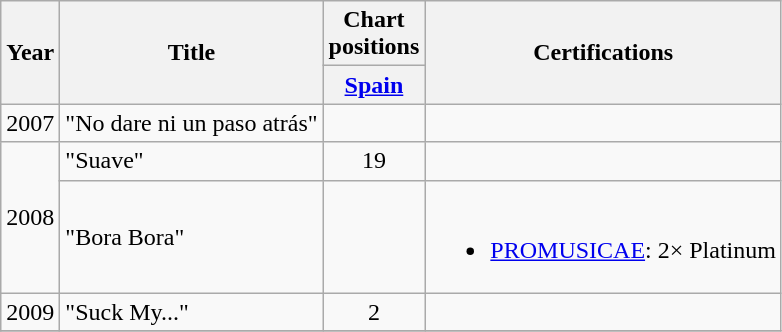<table class="wikitable">
<tr>
<th rowspan="2">Year</th>
<th rowspan="2">Title</th>
<th colspan="1">Chart positions</th>
<th rowspan="2">Certifications</th>
</tr>
<tr>
<th width="30"><a href='#'>Spain</a></th>
</tr>
<tr>
<td>2007</td>
<td>"No dare ni un paso atrás"</td>
<td align="center"></td>
<td></td>
</tr>
<tr>
<td rowspan=2>2008</td>
<td>"Suave"</td>
<td align="center">19</td>
<td></td>
</tr>
<tr>
<td>"Bora Bora"</td>
<td align="center"></td>
<td><br><ul><li><a href='#'>PROMUSICAE</a>: 2× Platinum </li></ul></td>
</tr>
<tr>
<td>2009</td>
<td>"Suck My..."</td>
<td align="center">2</td>
<td></td>
</tr>
<tr>
</tr>
</table>
